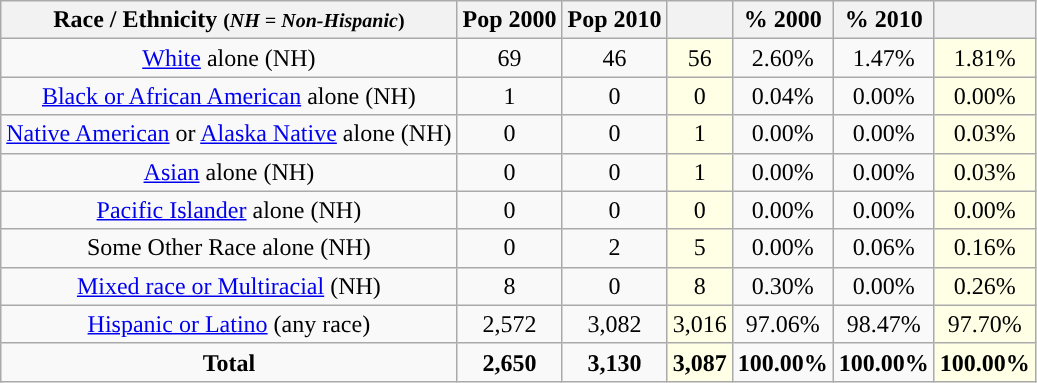<table class="wikitable" style="text-align:center;">
<tr>
<th>Race / Ethnicity <small>(<em>NH = Non-Hispanic</em>)</small></th>
<th>Pop 2000</th>
<th>Pop 2010</th>
<th></th>
<th>% 2000</th>
<th>% 2010</th>
<th></th>
</tr>
<tr>
<td><a href='#'>White</a> alone (NH)</td>
<td>69</td>
<td>46</td>
<td style='background: #ffffe6;'>56</td>
<td>2.60%</td>
<td>1.47%</td>
<td style='background: #ffffe6;'>1.81%</td>
</tr>
<tr>
<td><a href='#'>Black or African American</a> alone (NH)</td>
<td>1</td>
<td>0</td>
<td style='background: #ffffe6;'>0</td>
<td>0.04%</td>
<td>0.00%</td>
<td style='background: #ffffe6;'>0.00%</td>
</tr>
<tr>
<td><a href='#'>Native American</a> or <a href='#'>Alaska Native</a> alone (NH)</td>
<td>0</td>
<td>0</td>
<td style='background: #ffffe6;'>1</td>
<td>0.00%</td>
<td>0.00%</td>
<td style='background: #ffffe6;'>0.03%</td>
</tr>
<tr>
<td><a href='#'>Asian</a> alone (NH)</td>
<td>0</td>
<td>0</td>
<td style='background: #ffffe6;'>1</td>
<td>0.00%</td>
<td>0.00%</td>
<td style='background: #ffffe6;'>0.03%</td>
</tr>
<tr>
<td><a href='#'>Pacific Islander</a> alone (NH)</td>
<td>0</td>
<td>0</td>
<td style='background: #ffffe6;'>0</td>
<td>0.00%</td>
<td>0.00%</td>
<td style='background: #ffffe6;'>0.00%</td>
</tr>
<tr>
<td>Some Other Race alone (NH)</td>
<td>0</td>
<td>2</td>
<td style='background: #ffffe6;'>5</td>
<td>0.00%</td>
<td>0.06%</td>
<td style='background: #ffffe6;'>0.16%</td>
</tr>
<tr>
<td><a href='#'>Mixed race or Multiracial</a> (NH)</td>
<td>8</td>
<td>0</td>
<td style='background: #ffffe6;'>8</td>
<td>0.30%</td>
<td>0.00%</td>
<td style='background: #ffffe6;'>0.26%</td>
</tr>
<tr>
<td><a href='#'>Hispanic or Latino</a> (any race)</td>
<td>2,572</td>
<td>3,082</td>
<td style='background: #ffffe6;'>3,016</td>
<td>97.06%</td>
<td>98.47%</td>
<td style='background: #ffffe6;'>97.70%</td>
</tr>
<tr>
<td><strong>Total</strong></td>
<td><strong>2,650</strong></td>
<td><strong>3,130</strong></td>
<td style='background: #ffffe6;'><strong>3,087</strong></td>
<td><strong>100.00%</strong></td>
<td><strong>100.00%</strong></td>
<td style='background: #ffffe6;'><strong>100.00%</strong></td>
</tr>
</table>
